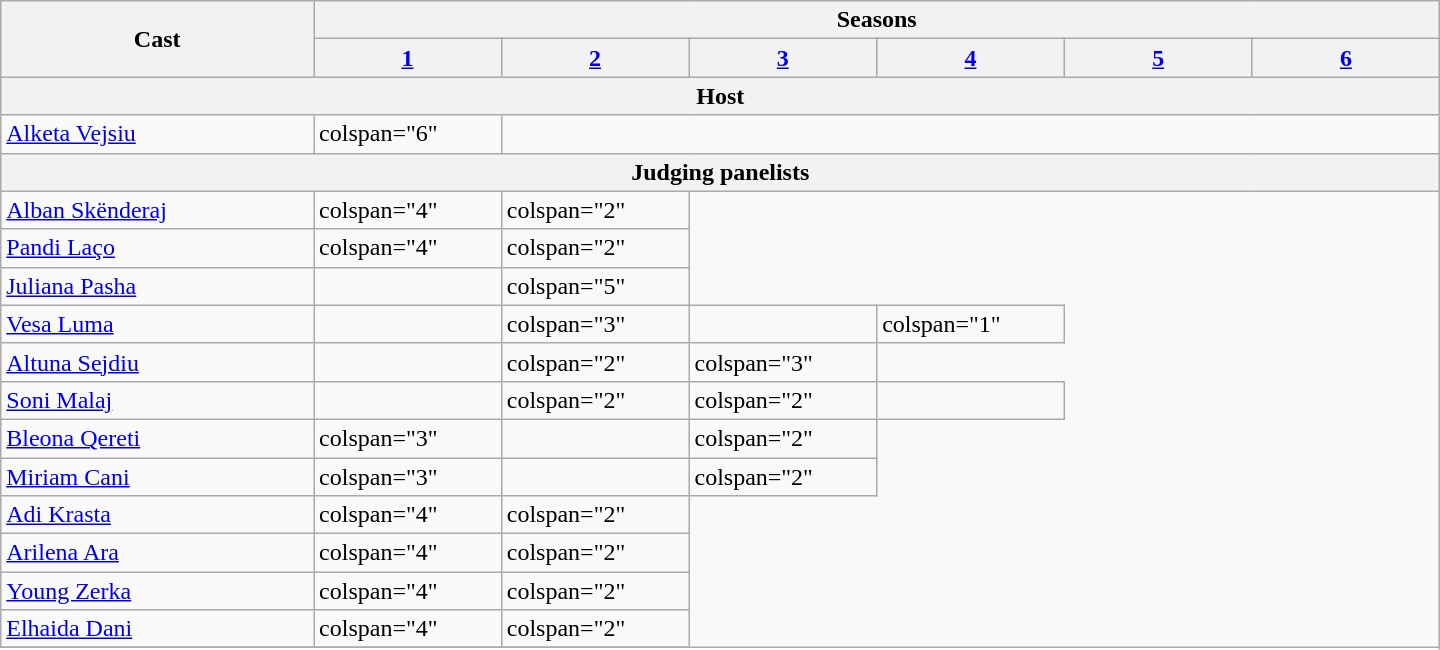<table class="wikitable plainrowheaders" style="text-align:left">
<tr>
<th rowspan="2" style="width: 15%;" scope="col">Cast</th>
<th colspan="6">Seasons</th>
</tr>
<tr>
<th style="width: 09%;"><a href='#'>1</a></th>
<th style="width: 09%;"><a href='#'>2</a></th>
<th style="width: 09%;"><a href='#'>3</a></th>
<th style="width: 09%;"><a href='#'>4</a></th>
<th style="width: 09%;"><a href='#'>5</a></th>
<th style="width: 09%;"><a href='#'>6</a></th>
</tr>
<tr>
<th scope="col" colspan="7">Host</th>
</tr>
<tr>
<td scope="row"><a href='#'>Alketa Vejsiu</a></td>
<td>colspan="6" </td>
</tr>
<tr>
<th scope="col" colspan="7">Judging panelists</th>
</tr>
<tr>
<td scope="row"><a href='#'>Alban Skënderaj</a></td>
<td>colspan="4" </td>
<td>colspan="2" </td>
</tr>
<tr>
<td scope="col"><a href='#'>Pandi Laço</a></td>
<td>colspan="4" </td>
<td>colspan="2" </td>
</tr>
<tr>
<td scope="col"><a href='#'>Juliana Pasha</a></td>
<td></td>
<td>colspan="5" </td>
</tr>
<tr>
<td scope="col"><a href='#'>Vesa Luma</a></td>
<td></td>
<td>colspan="3" </td>
<td></td>
<td>colspan="1" </td>
</tr>
<tr>
<td scope="col"><a href='#'>Altuna Sejdiu</a></td>
<td></td>
<td>colspan="2" </td>
<td>colspan="3" </td>
</tr>
<tr>
<td scope="col"><a href='#'>Soni Malaj</a></td>
<td></td>
<td>colspan="2" </td>
<td>colspan="2" </td>
<td></td>
</tr>
<tr>
<td scope="col"><a href='#'>Bleona Qereti</a></td>
<td>colspan="3" </td>
<td></td>
<td>colspan="2" </td>
</tr>
<tr>
<td scope="col"><a href='#'>Miriam Cani</a></td>
<td>colspan="3" </td>
<td></td>
<td>colspan="2" </td>
</tr>
<tr>
<td scope="col"><a href='#'>Adi Krasta</a></td>
<td>colspan="4" </td>
<td>colspan="2" </td>
</tr>
<tr>
<td scope="col"><a href='#'>Arilena Ara</a></td>
<td>colspan="4" </td>
<td>colspan="2" </td>
</tr>
<tr>
<td scope="col"><a href='#'>Young Zerka</a></td>
<td>colspan="4" </td>
<td>colspan="2" </td>
</tr>
<tr>
<td scope="col"><a href='#'>Elhaida Dani</a></td>
<td>colspan="4" </td>
<td>colspan="2" </td>
</tr>
<tr>
</tr>
</table>
